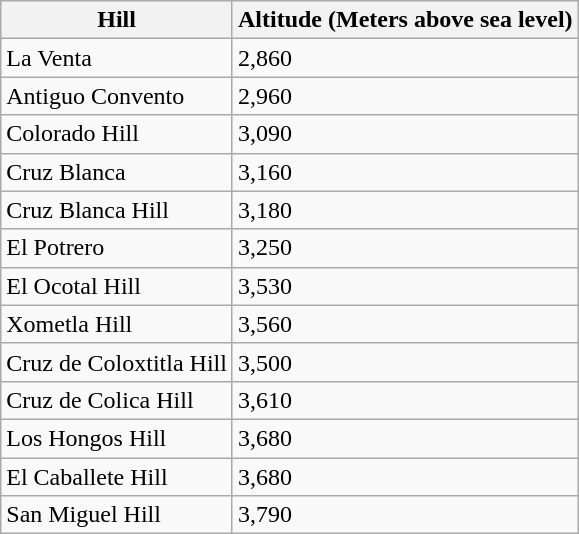<table class="wikitable sortable">
<tr>
<th>Hill</th>
<th>Altitude (Meters above sea level)</th>
</tr>
<tr>
<td>La Venta</td>
<td>2,860</td>
</tr>
<tr>
<td>Antiguo Convento</td>
<td>2,960</td>
</tr>
<tr>
<td>Colorado Hill</td>
<td>3,090</td>
</tr>
<tr>
<td>Cruz Blanca</td>
<td>3,160</td>
</tr>
<tr>
<td>Cruz Blanca Hill</td>
<td>3,180</td>
</tr>
<tr>
<td>El Potrero</td>
<td>3,250</td>
</tr>
<tr>
<td>El Ocotal Hill</td>
<td>3,530</td>
</tr>
<tr>
<td>Xometla Hill</td>
<td>3,560</td>
</tr>
<tr>
<td>Cruz de Coloxtitla Hill</td>
<td>3,500</td>
</tr>
<tr>
<td>Cruz de Colica Hill</td>
<td>3,610</td>
</tr>
<tr>
<td>Los Hongos Hill</td>
<td>3,680</td>
</tr>
<tr>
<td>El Caballete Hill</td>
<td>3,680</td>
</tr>
<tr>
<td>San Miguel Hill</td>
<td>3,790</td>
</tr>
</table>
